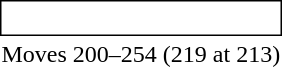<table style="display:inline; display:inline-table;">
<tr>
<td style="border: solid thin; padding: 2px;"><br></td>
</tr>
<tr>
<td style="text-align:center">Moves 200–254 (219 at 213)</td>
</tr>
</table>
